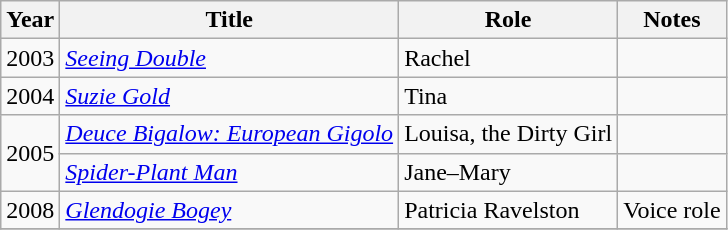<table class="wikitable">
<tr>
<th>Year</th>
<th>Title</th>
<th>Role</th>
<th class="unsortable">Notes</th>
</tr>
<tr>
<td>2003</td>
<td><em><a href='#'>Seeing Double</a></em></td>
<td>Rachel</td>
<td></td>
</tr>
<tr>
<td>2004</td>
<td><em><a href='#'>Suzie Gold</a></em></td>
<td>Tina</td>
<td></td>
</tr>
<tr>
<td rowspan=2>2005</td>
<td><em><a href='#'>Deuce Bigalow: European Gigolo</a></em></td>
<td>Louisa, the Dirty Girl</td>
<td></td>
</tr>
<tr>
<td><em><a href='#'>Spider-Plant Man</a></em></td>
<td>Jane–Mary</td>
<td></td>
</tr>
<tr>
<td>2008</td>
<td><em><a href='#'>Glendogie Bogey</a></em></td>
<td>Patricia Ravelston</td>
<td>Voice role</td>
</tr>
<tr>
</tr>
</table>
